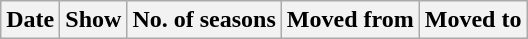<table class="wikitable">
<tr>
<th>Date</th>
<th>Show</th>
<th>No. of seasons</th>
<th>Moved from</th>
<th>Moved to</th>
</tr>
</table>
